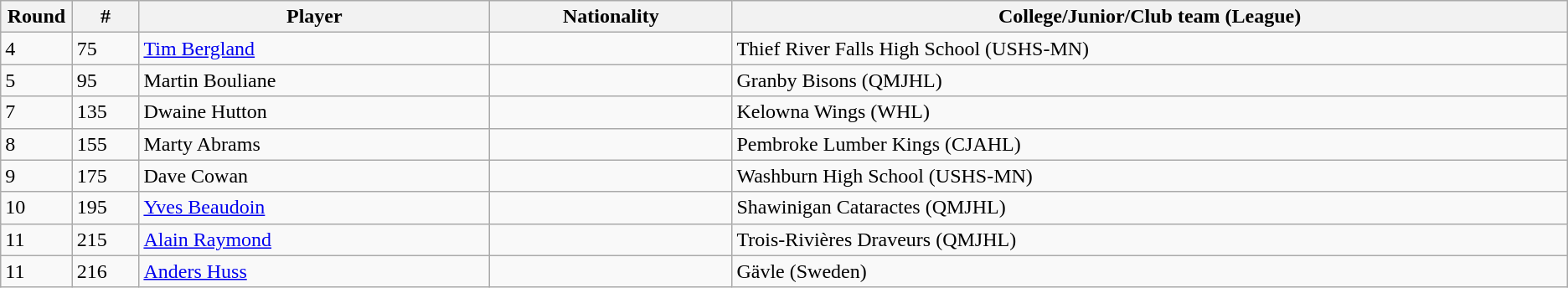<table class="wikitable">
<tr align="center">
<th bgcolor="#DDDDFF" width="4.0%">Round</th>
<th bgcolor="#DDDDFF" width="4.0%">#</th>
<th bgcolor="#DDDDFF" width="21.0%">Player</th>
<th bgcolor="#DDDDFF" width="14.5%">Nationality</th>
<th bgcolor="#DDDDFF" width="50.0%">College/Junior/Club team (League)</th>
</tr>
<tr>
<td>4</td>
<td>75</td>
<td><a href='#'>Tim Bergland</a></td>
<td></td>
<td>Thief River Falls High School (USHS-MN)</td>
</tr>
<tr>
<td>5</td>
<td>95</td>
<td>Martin Bouliane</td>
<td></td>
<td>Granby Bisons (QMJHL)</td>
</tr>
<tr>
<td>7</td>
<td>135</td>
<td>Dwaine Hutton</td>
<td></td>
<td>Kelowna Wings (WHL)</td>
</tr>
<tr>
<td>8</td>
<td>155</td>
<td>Marty Abrams</td>
<td></td>
<td>Pembroke Lumber Kings (CJAHL)</td>
</tr>
<tr>
<td>9</td>
<td>175</td>
<td>Dave Cowan</td>
<td></td>
<td>Washburn High School (USHS-MN)</td>
</tr>
<tr>
<td>10</td>
<td>195</td>
<td><a href='#'>Yves Beaudoin</a></td>
<td></td>
<td>Shawinigan Cataractes (QMJHL)</td>
</tr>
<tr>
<td>11</td>
<td>215</td>
<td><a href='#'>Alain Raymond</a></td>
<td></td>
<td>Trois-Rivières Draveurs (QMJHL)</td>
</tr>
<tr>
<td>11</td>
<td>216</td>
<td><a href='#'>Anders Huss</a></td>
<td></td>
<td>Gävle (Sweden)</td>
</tr>
</table>
